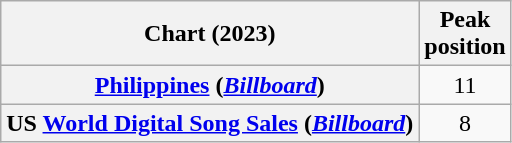<table class="wikitable sortable plainrowheaders" style="text-align:center">
<tr>
<th scope="col">Chart (2023)</th>
<th scope="col">Peak<br>position</th>
</tr>
<tr>
<th scope="row"><a href='#'>Philippines</a> (<a href='#'><em>Billboard</em></a>)</th>
<td>11</td>
</tr>
<tr>
<th scope="row">US <a href='#'>World Digital Song Sales</a> (<a href='#'><em>Billboard</em></a>)</th>
<td>8</td>
</tr>
</table>
